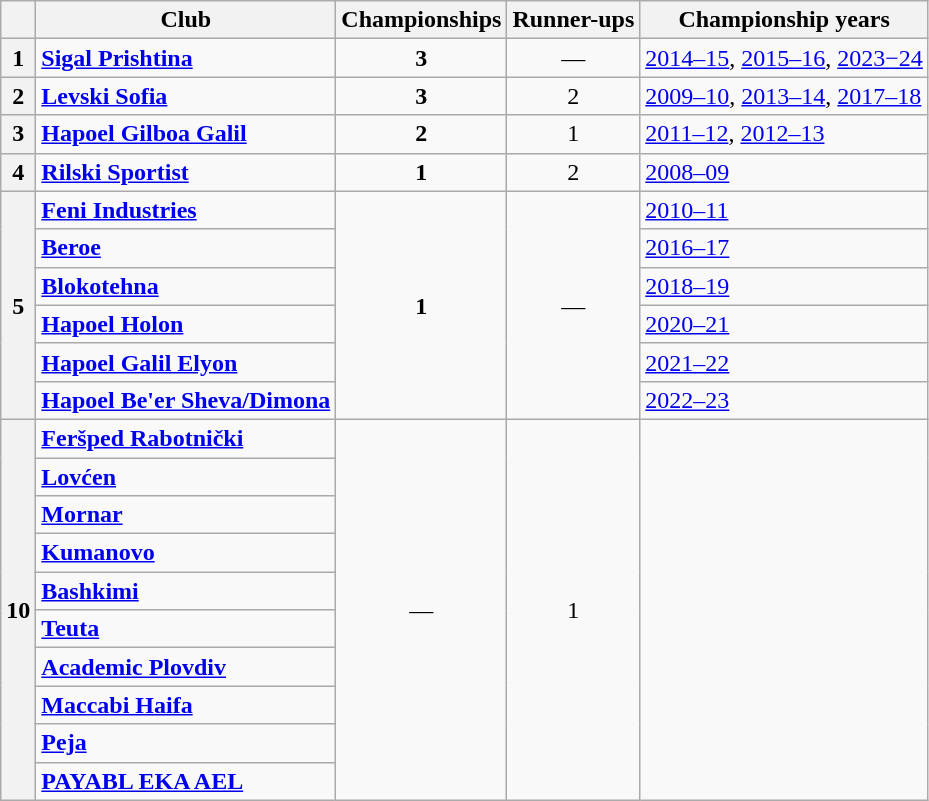<table class="wikitable sortable">
<tr>
<th></th>
<th>Club</th>
<th>Championships</th>
<th>Runner-ups</th>
<th>Championship years</th>
</tr>
<tr>
<th>1</th>
<td> <strong><a href='#'>Sigal Prishtina</a></strong></td>
<td align=center><strong>3</strong></td>
<td align=center>—</td>
<td><a href='#'>2014–15</a>, <a href='#'>2015–16</a>, <a href='#'>2023−24</a></td>
</tr>
<tr>
<th>2</th>
<td> <strong><a href='#'>Levski Sofia</a></strong></td>
<td align=center><strong>3</strong></td>
<td align=center>2</td>
<td><a href='#'>2009–10</a>, <a href='#'>2013–14</a>, <a href='#'>2017–18</a></td>
</tr>
<tr>
<th>3</th>
<td> <strong><a href='#'>Hapoel Gilboa Galil</a></strong></td>
<td align=center><strong>2</strong></td>
<td align=center>1</td>
<td><a href='#'>2011–12</a>, <a href='#'>2012–13</a></td>
</tr>
<tr>
<th>4</th>
<td> <strong><a href='#'>Rilski Sportist</a></strong></td>
<td align=center><strong>1</strong></td>
<td align=center>2</td>
<td><a href='#'>2008–09</a></td>
</tr>
<tr>
<th rowspan=6>5</th>
<td> <strong><a href='#'>Feni Industries</a></strong></td>
<td rowspan=6 align=center><strong>1</strong></td>
<td rowspan=6 align=center>—</td>
<td><a href='#'>2010–11</a></td>
</tr>
<tr>
<td> <strong><a href='#'>Beroe</a></strong></td>
<td><a href='#'>2016–17</a></td>
</tr>
<tr>
<td> <strong><a href='#'>Blokotehna</a></strong></td>
<td><a href='#'>2018–19</a></td>
</tr>
<tr>
<td> <strong><a href='#'>Hapoel Holon</a></strong></td>
<td><a href='#'>2020–21</a></td>
</tr>
<tr>
<td> <strong><a href='#'>Hapoel Galil Elyon</a></strong></td>
<td><a href='#'>2021–22</a></td>
</tr>
<tr>
<td> <strong><a href='#'>Hapoel Be'er Sheva/Dimona</a></strong></td>
<td><a href='#'>2022–23</a></td>
</tr>
<tr>
<th rowspan=10>10</th>
<td> <strong><a href='#'>Feršped Rabotnički</a></strong></td>
<td rowspan=10 align=center>—</td>
<td rowspan=10 align=center>1</td>
<td rowspan=10></td>
</tr>
<tr>
<td> <strong><a href='#'>Lovćen</a></strong></td>
</tr>
<tr>
<td> <strong><a href='#'>Mornar</a></strong></td>
</tr>
<tr>
<td> <strong><a href='#'>Kumanovo</a></strong></td>
</tr>
<tr>
<td> <strong><a href='#'>Bashkimi</a></strong></td>
</tr>
<tr>
<td> <strong><a href='#'>Teuta</a></strong></td>
</tr>
<tr>
<td> <strong><a href='#'>Academic Plovdiv</a></strong></td>
</tr>
<tr>
<td> <strong><a href='#'>Maccabi Haifa</a></strong></td>
</tr>
<tr>
<td> <strong><a href='#'>Peja</a></strong></td>
</tr>
<tr>
<td> <strong><a href='#'>PAYABL EKA AEL</a></strong></td>
</tr>
</table>
